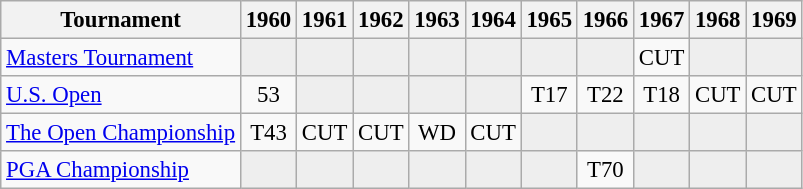<table class="wikitable" style="font-size:95%;text-align:center;">
<tr>
<th>Tournament</th>
<th>1960</th>
<th>1961</th>
<th>1962</th>
<th>1963</th>
<th>1964</th>
<th>1965</th>
<th>1966</th>
<th>1967</th>
<th>1968</th>
<th>1969</th>
</tr>
<tr>
<td align=left><a href='#'>Masters Tournament</a></td>
<td style="background:#eeeeee;"></td>
<td style="background:#eeeeee;"></td>
<td style="background:#eeeeee;"></td>
<td style="background:#eeeeee;"></td>
<td style="background:#eeeeee;"></td>
<td style="background:#eeeeee;"></td>
<td style="background:#eeeeee;"></td>
<td>CUT</td>
<td style="background:#eeeeee;"></td>
<td style="background:#eeeeee;"></td>
</tr>
<tr>
<td align=left><a href='#'>U.S. Open</a></td>
<td>53</td>
<td style="background:#eeeeee;"></td>
<td style="background:#eeeeee;"></td>
<td style="background:#eeeeee;"></td>
<td style="background:#eeeeee;"></td>
<td>T17</td>
<td>T22</td>
<td>T18</td>
<td>CUT</td>
<td>CUT</td>
</tr>
<tr>
<td align=left><a href='#'>The Open Championship</a></td>
<td>T43</td>
<td>CUT</td>
<td>CUT</td>
<td>WD</td>
<td>CUT</td>
<td style="background:#eeeeee;"></td>
<td style="background:#eeeeee;"></td>
<td style="background:#eeeeee;"></td>
<td style="background:#eeeeee;"></td>
<td style="background:#eeeeee;"></td>
</tr>
<tr>
<td align=left><a href='#'>PGA Championship</a></td>
<td style="background:#eeeeee;"></td>
<td style="background:#eeeeee;"></td>
<td style="background:#eeeeee;"></td>
<td style="background:#eeeeee;"></td>
<td style="background:#eeeeee;"></td>
<td style="background:#eeeeee;"></td>
<td>T70</td>
<td style="background:#eeeeee;"></td>
<td style="background:#eeeeee;"></td>
<td style="background:#eeeeee;"></td>
</tr>
</table>
